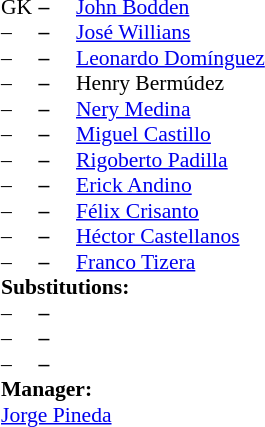<table style = "font-size: 90%" cellspacing = "0" cellpadding = "0">
<tr>
<td colspan = 4></td>
</tr>
<tr>
<th style="width:25px;"></th>
<th style="width:25px;"></th>
</tr>
<tr>
<td>GK</td>
<td><strong>–</strong></td>
<td> <a href='#'>John Bodden</a></td>
</tr>
<tr>
<td>–</td>
<td><strong>–</strong></td>
<td> <a href='#'>José Willians</a></td>
</tr>
<tr>
<td>–</td>
<td><strong>–</strong></td>
<td> <a href='#'>Leonardo Domínguez</a></td>
</tr>
<tr>
<td>–</td>
<td><strong>–</strong></td>
<td> Henry Bermúdez</td>
</tr>
<tr>
<td>–</td>
<td><strong>–</strong></td>
<td> <a href='#'>Nery Medina</a></td>
</tr>
<tr>
<td>–</td>
<td><strong>–</strong></td>
<td> <a href='#'>Miguel Castillo</a></td>
</tr>
<tr>
<td>–</td>
<td><strong>–</strong></td>
<td> <a href='#'>Rigoberto Padilla</a></td>
</tr>
<tr>
<td>–</td>
<td><strong>–</strong></td>
<td> <a href='#'>Erick Andino</a></td>
</tr>
<tr>
<td>–</td>
<td><strong>–</strong></td>
<td> <a href='#'>Félix Crisanto</a></td>
</tr>
<tr>
<td>–</td>
<td><strong>–</strong></td>
<td> <a href='#'>Héctor Castellanos</a></td>
</tr>
<tr>
<td>–</td>
<td><strong>–</strong></td>
<td> <a href='#'>Franco Tizera</a></td>
</tr>
<tr>
<td colspan = 3><strong>Substitutions:</strong></td>
</tr>
<tr>
<td>–</td>
<td><strong>–</strong></td>
<td></td>
</tr>
<tr>
<td>–</td>
<td><strong>–</strong></td>
<td></td>
</tr>
<tr>
<td>–</td>
<td><strong>–</strong></td>
<td></td>
</tr>
<tr>
<td colspan = 3><strong>Manager:</strong></td>
</tr>
<tr>
<td colspan = 3> <a href='#'>Jorge Pineda</a></td>
</tr>
</table>
